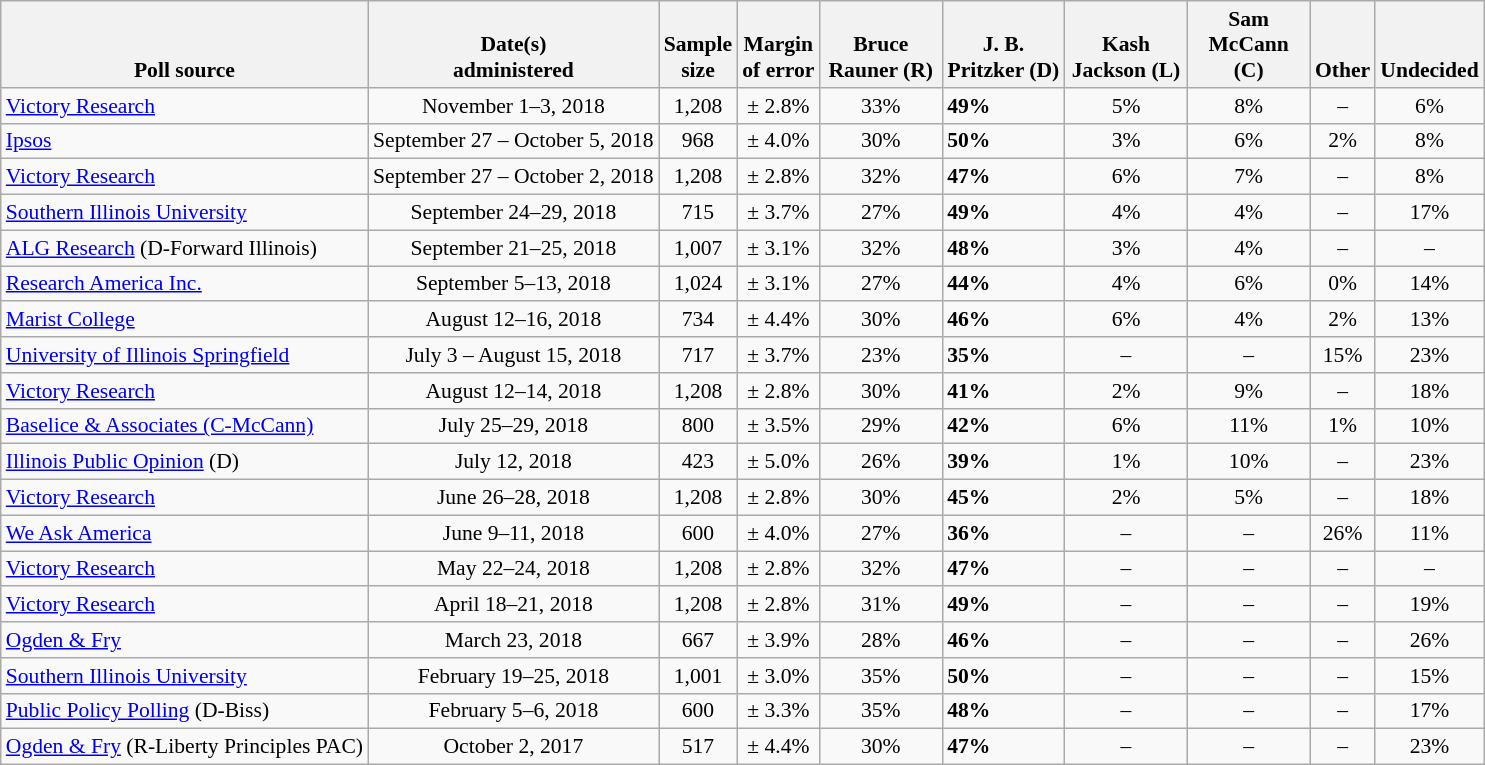<table class="wikitable" style="font-size:90%">
<tr valign=bottom>
<th>Poll source</th>
<th>Date(s)<br>administered</th>
<th>Sample<br>size</th>
<th>Margin<br>of error</th>
<th style="width:75px;">Bruce<br>Rauner (R)</th>
<th style="width:75px;">J. B.<br>Pritzker (D)</th>
<th style="width:75px;">Kash<br>Jackson (L)</th>
<th style="width:75px;">Sam<br>McCann (C)</th>
<th>Other</th>
<th>Undecided</th>
</tr>
<tr>
<td><a href='#'>Victory Research</a></td>
<td align=center>November 1–3, 2018</td>
<td align=center>1,208</td>
<td align=center>± 2.8%</td>
<td align=center>33%</td>
<td><strong>49%</strong></td>
<td align=center>5%</td>
<td align=center>8%</td>
<td align=center>–</td>
<td align=center>6%</td>
</tr>
<tr>
<td><a href='#'>Ipsos</a></td>
<td align=center>September 27 – October 5, 2018</td>
<td align=center>968</td>
<td align=center>± 4.0%</td>
<td align=center>30%</td>
<td><strong>50%</strong></td>
<td align=center>3%</td>
<td align=center>6%</td>
<td align=center>2%</td>
<td align=center>8%</td>
</tr>
<tr>
<td><a href='#'>Victory Research</a></td>
<td align=center>September 27 – October 2, 2018</td>
<td align=center>1,208</td>
<td align=center>± 2.8%</td>
<td align=center>32%</td>
<td><strong>47%</strong></td>
<td align=center>6%</td>
<td align=center>7%</td>
<td align=center>–</td>
<td align=center>8%</td>
</tr>
<tr>
<td><a href='#'>Southern Illinois University</a></td>
<td align=center>September 24–29, 2018</td>
<td align=center>715</td>
<td align=center>± 3.7%</td>
<td align=center>27%</td>
<td><strong>49%</strong></td>
<td align=center>4%</td>
<td align=center>4%</td>
<td align=center>–</td>
<td align=center>17%</td>
</tr>
<tr>
<td><a href='#'>ALG Research</a> (D-Forward Illinois)</td>
<td align=center>September 21–25, 2018</td>
<td align=center>1,007</td>
<td align=center>± 3.1%</td>
<td align=center>32%</td>
<td><strong>48%</strong></td>
<td align=center>3%</td>
<td align=center>4%</td>
<td align=center>–</td>
<td align=center>–</td>
</tr>
<tr>
<td><a href='#'>Research America Inc.</a></td>
<td align=center>September 5–13, 2018</td>
<td align=center>1,024</td>
<td align=center>± 3.1%</td>
<td align=center>27%</td>
<td><strong>44%</strong></td>
<td align=center>4%</td>
<td align=center>6%</td>
<td align=center>0%</td>
<td align=center>14%</td>
</tr>
<tr>
<td><a href='#'>Marist College</a></td>
<td align=center>August 12–16, 2018</td>
<td align=center>734</td>
<td align=center>± 4.4%</td>
<td align=center>30%</td>
<td><strong>46%</strong></td>
<td align=center>6%</td>
<td align=center>4%</td>
<td align=center>2%</td>
<td align=center>13%</td>
</tr>
<tr>
<td><a href='#'>University of Illinois Springfield</a></td>
<td align=center>July 3 – August 15, 2018</td>
<td align=center>717</td>
<td align=center>± 3.7%</td>
<td align=center>23%</td>
<td><strong>35%</strong></td>
<td align=center>–</td>
<td align=center>–</td>
<td align=center>15%</td>
<td align=center>23%</td>
</tr>
<tr>
<td><a href='#'>Victory Research</a></td>
<td align=center>August 12–14, 2018</td>
<td align=center>1,208</td>
<td align=center>± 2.8%</td>
<td align=center>30%</td>
<td><strong>41%</strong></td>
<td align=center>2%</td>
<td align=center>9%</td>
<td align=center>–</td>
<td align=center>18%</td>
</tr>
<tr>
<td><a href='#'>Baselice & Associates (C-McCann)</a></td>
<td align=center>July 25–29, 2018</td>
<td align=center>800</td>
<td align=center>± 3.5%</td>
<td align=center>29%</td>
<td><strong>42%</strong></td>
<td align=center>6%</td>
<td align=center>11%</td>
<td align=center>1%</td>
<td align=center>10%</td>
</tr>
<tr>
<td><a href='#'>Illinois Public Opinion</a> (D)</td>
<td align=center>July 12, 2018</td>
<td align=center>423</td>
<td align=center>± 5.0%</td>
<td align=center>26%</td>
<td><strong>39%</strong></td>
<td align=center>1%</td>
<td align=center>10%</td>
<td align=center>–</td>
<td align=center>23%</td>
</tr>
<tr>
<td><a href='#'>Victory Research</a></td>
<td align=center>June 26–28, 2018</td>
<td align=center>1,208</td>
<td align=center>± 2.8%</td>
<td align=center>30%</td>
<td><strong>45%</strong></td>
<td align=center>2%</td>
<td align=center>5%</td>
<td align=center>–</td>
<td align=center>18%</td>
</tr>
<tr>
<td><a href='#'>We Ask America</a></td>
<td align=center>June 9–11, 2018</td>
<td align=center>600</td>
<td align=center>± 4.0%</td>
<td align=center>27%</td>
<td><strong>36%</strong></td>
<td align=center>–</td>
<td align=center>–</td>
<td align=center>26%</td>
<td align=center>11%</td>
</tr>
<tr>
<td><a href='#'>Victory Research</a></td>
<td align=center>May 22–24, 2018</td>
<td align=center>1,208</td>
<td align=center>± 2.8%</td>
<td align=center>32%</td>
<td><strong>47%</strong></td>
<td align=center>–</td>
<td align=center>–</td>
<td align=center>–</td>
<td align=center>–</td>
</tr>
<tr>
<td><a href='#'>Victory Research</a></td>
<td align=center>April 18–21, 2018</td>
<td align=center>1,208</td>
<td align=center>± 2.8%</td>
<td align=center>31%</td>
<td><strong>49%</strong></td>
<td align=center>–</td>
<td align=center>–</td>
<td align=center>–</td>
<td align=center>19%</td>
</tr>
<tr>
<td><a href='#'>Ogden & Fry</a></td>
<td align=center>March 23, 2018</td>
<td align=center>667</td>
<td align=center>± 3.9%</td>
<td align=center>28%</td>
<td><strong>46%</strong></td>
<td align=center>–</td>
<td align=center>–</td>
<td align=center>–</td>
<td align=center>26%</td>
</tr>
<tr>
<td><a href='#'>Southern Illinois University</a></td>
<td align=center>February 19–25, 2018</td>
<td align=center>1,001</td>
<td align=center>± 3.0%</td>
<td align=center>35%</td>
<td><strong>50%</strong></td>
<td align=center>–</td>
<td align=center>–</td>
<td align=center>–</td>
<td align=center>15%</td>
</tr>
<tr>
<td><a href='#'>Public Policy Polling</a> (D-Biss)</td>
<td align=center>February 5–6, 2018</td>
<td align=center>600</td>
<td align=center>± 3.3%</td>
<td align=center>35%</td>
<td><strong>48%</strong></td>
<td align=center>–</td>
<td align=center>–</td>
<td align=center>–</td>
<td align=center>17%</td>
</tr>
<tr>
<td><a href='#'>Ogden & Fry</a> (R-Liberty Principles PAC)</td>
<td align=center>October 2, 2017</td>
<td align=center>517</td>
<td align=center>± 4.4%</td>
<td align=center>30%</td>
<td><strong>47%</strong></td>
<td align=center>–</td>
<td align=center>–</td>
<td align=center>–</td>
<td align=center>23%</td>
</tr>
</table>
